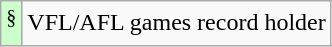<table class=wikitable>
<tr>
<td bgcolor=CCFFCC><sup>§</sup></td>
<td>VFL/AFL games record holder</td>
</tr>
</table>
